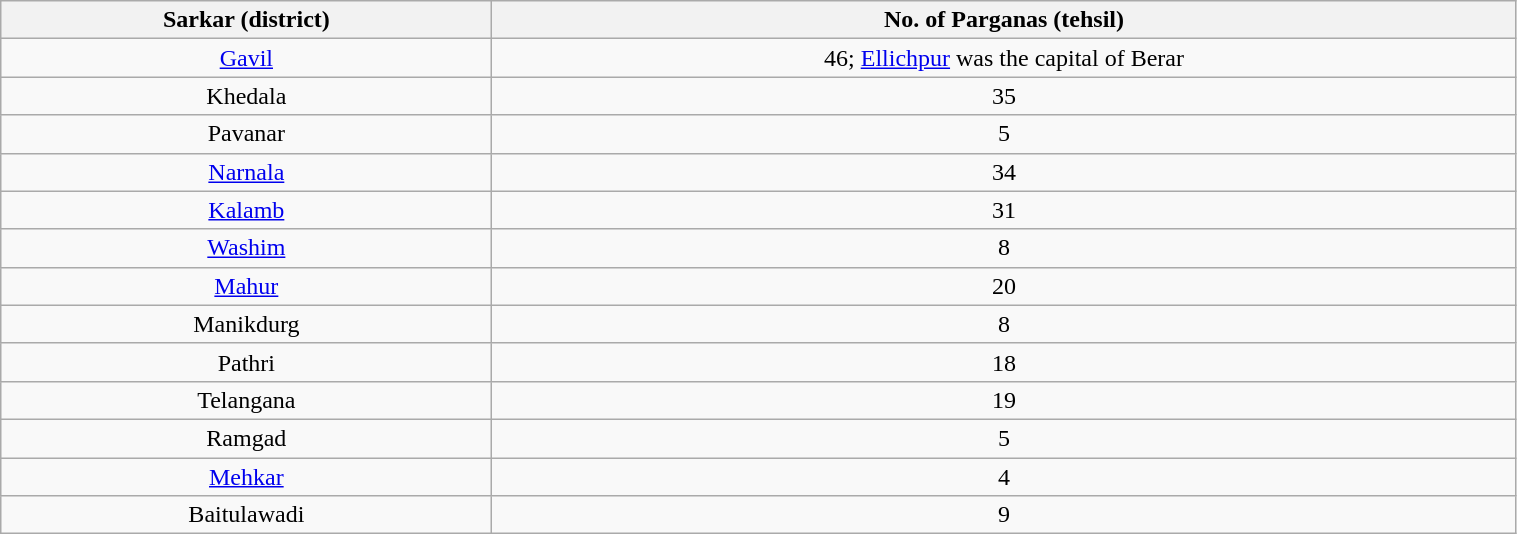<table class="wikitable" style="width:80%; text-align:center" border="1" align="center">
<tr>
<th>Sarkar (district)</th>
<th>No. of Parganas (tehsil)</th>
</tr>
<tr>
<td><a href='#'>Gavil</a></td>
<td>46; <a href='#'>Ellichpur</a> was the capital of Berar</td>
</tr>
<tr>
<td>Khedala</td>
<td>35</td>
</tr>
<tr>
<td>Pavanar</td>
<td>5</td>
</tr>
<tr>
<td><a href='#'>Narnala</a></td>
<td>34</td>
</tr>
<tr>
<td><a href='#'>Kalamb</a></td>
<td>31</td>
</tr>
<tr>
<td><a href='#'>Washim</a></td>
<td>8</td>
</tr>
<tr>
<td><a href='#'>Mahur</a></td>
<td>20</td>
</tr>
<tr>
<td>Manikdurg</td>
<td>8</td>
</tr>
<tr>
<td>Pathri</td>
<td>18</td>
</tr>
<tr>
<td>Telangana</td>
<td>19</td>
</tr>
<tr>
<td>Ramgad</td>
<td>5</td>
</tr>
<tr>
<td><a href='#'>Mehkar</a></td>
<td>4</td>
</tr>
<tr>
<td>Baitulawadi</td>
<td>9</td>
</tr>
</table>
